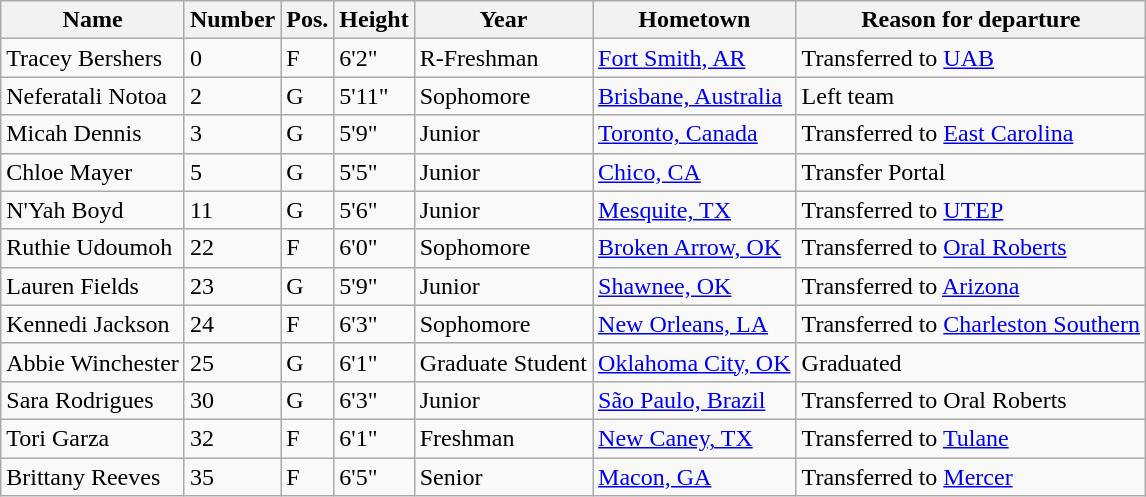<table class="wikitable sortable" border="1">
<tr>
<th>Name</th>
<th>Number</th>
<th>Pos.</th>
<th>Height</th>
<th>Year</th>
<th>Hometown</th>
<th class="unsortable">Reason for departure</th>
</tr>
<tr>
<td>Tracey Bershers</td>
<td>0</td>
<td>F</td>
<td>6'2"</td>
<td>R-Freshman</td>
<td><a href='#'>Fort Smith, AR</a></td>
<td>Transferred to <a href='#'>UAB</a></td>
</tr>
<tr>
<td>Neferatali Notoa</td>
<td>2</td>
<td>G</td>
<td>5'11"</td>
<td>Sophomore</td>
<td><a href='#'>Brisbane, Australia</a></td>
<td>Left team</td>
</tr>
<tr>
<td>Micah Dennis</td>
<td>3</td>
<td>G</td>
<td>5'9"</td>
<td>Junior</td>
<td><a href='#'>Toronto, Canada</a></td>
<td>Transferred to <a href='#'>East Carolina</a></td>
</tr>
<tr>
<td>Chloe Mayer</td>
<td>5</td>
<td>G</td>
<td>5'5"</td>
<td>Junior</td>
<td><a href='#'>Chico, CA</a></td>
<td>Transfer Portal</td>
</tr>
<tr>
<td>N'Yah Boyd</td>
<td>11</td>
<td>G</td>
<td>5'6"</td>
<td>Junior</td>
<td><a href='#'>Mesquite, TX</a></td>
<td>Transferred to <a href='#'>UTEP</a></td>
</tr>
<tr>
<td>Ruthie Udoumoh</td>
<td>22</td>
<td>F</td>
<td>6'0"</td>
<td>Sophomore</td>
<td><a href='#'>Broken Arrow, OK</a></td>
<td>Transferred to <a href='#'>Oral Roberts</a></td>
</tr>
<tr>
<td>Lauren Fields</td>
<td>23</td>
<td>G</td>
<td>5'9"</td>
<td>Junior</td>
<td><a href='#'>Shawnee, OK</a></td>
<td>Transferred to <a href='#'>Arizona</a></td>
</tr>
<tr>
<td>Kennedi Jackson</td>
<td>24</td>
<td>F</td>
<td>6'3"</td>
<td>Sophomore</td>
<td><a href='#'>New Orleans, LA</a></td>
<td>Transferred to <a href='#'>Charleston Southern</a></td>
</tr>
<tr>
<td>Abbie Winchester</td>
<td>25</td>
<td>G</td>
<td>6'1"</td>
<td>Graduate Student</td>
<td><a href='#'>Oklahoma City, OK</a></td>
<td>Graduated</td>
</tr>
<tr>
<td>Sara Rodrigues</td>
<td>30</td>
<td>G</td>
<td>6'3"</td>
<td>Junior</td>
<td><a href='#'>São Paulo, Brazil</a></td>
<td>Transferred to Oral Roberts</td>
</tr>
<tr>
<td>Tori Garza</td>
<td>32</td>
<td>F</td>
<td>6'1"</td>
<td>Freshman</td>
<td><a href='#'>New Caney, TX</a></td>
<td>Transferred to <a href='#'>Tulane</a></td>
</tr>
<tr>
<td>Brittany Reeves</td>
<td>35</td>
<td>F</td>
<td>6'5"</td>
<td>Senior</td>
<td><a href='#'>Macon, GA</a></td>
<td>Transferred to <a href='#'>Mercer</a></td>
</tr>
</table>
